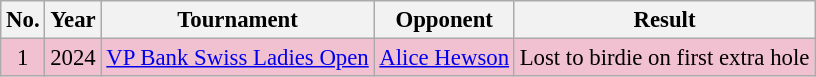<table class="wikitable" style="font-size:95%;">
<tr>
<th>No.</th>
<th>Year</th>
<th>Tournament</th>
<th>Opponent</th>
<th>Result</th>
</tr>
<tr style="background:#F2C1D1;">
<td align=center>1</td>
<td>2024</td>
<td><a href='#'>VP Bank Swiss Ladies Open</a></td>
<td> <a href='#'>Alice Hewson</a></td>
<td>Lost to birdie on first extra hole</td>
</tr>
</table>
